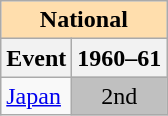<table class="wikitable" style="text-align:center">
<tr>
<th style="background-color: #ffdead; " colspan=2 align=center>National</th>
</tr>
<tr>
<th>Event</th>
<th>1960–61</th>
</tr>
<tr>
<td align=left><a href='#'>Japan</a></td>
<td bgcolor=silver>2nd</td>
</tr>
</table>
